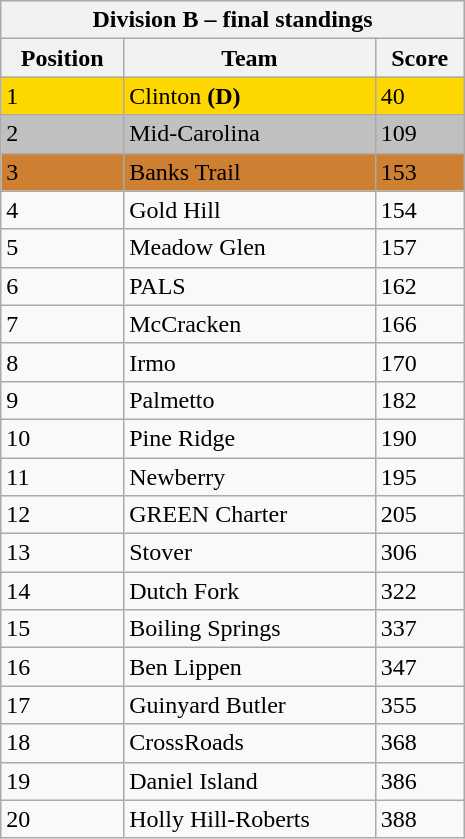<table class="wikitable collapsible collapsed" style="float:right; width:310px">
<tr>
<th colspan=5>Division B – final standings</th>
</tr>
<tr>
<th>Position</th>
<th>Team</th>
<th>Score</th>
</tr>
<tr style="background:#ffd700; color:black">
<td>1</td>
<td>Clinton <strong>(D)</strong></td>
<td>40</td>
</tr>
<tr style="background:#c0c0c0; color:black">
<td>2</td>
<td>Mid-Carolina</td>
<td>109</td>
</tr>
<tr style="background:#cd7f32; color:black">
<td>3</td>
<td>Banks Trail</td>
<td>153</td>
</tr>
<tr>
<td>4</td>
<td>Gold Hill</td>
<td>154</td>
</tr>
<tr>
<td>5</td>
<td>Meadow Glen</td>
<td>157</td>
</tr>
<tr>
<td>6</td>
<td>PALS</td>
<td>162</td>
</tr>
<tr>
<td>7</td>
<td>McCracken</td>
<td>166</td>
</tr>
<tr>
<td>8</td>
<td>Irmo</td>
<td>170</td>
</tr>
<tr>
<td>9</td>
<td>Palmetto</td>
<td>182</td>
</tr>
<tr>
<td>10</td>
<td>Pine Ridge</td>
<td>190</td>
</tr>
<tr>
<td>11</td>
<td>Newberry</td>
<td>195</td>
</tr>
<tr>
<td>12</td>
<td>GREEN Charter</td>
<td>205</td>
</tr>
<tr>
<td>13</td>
<td>Stover</td>
<td>306</td>
</tr>
<tr>
<td>14</td>
<td>Dutch Fork</td>
<td>322</td>
</tr>
<tr>
<td>15</td>
<td>Boiling Springs</td>
<td>337</td>
</tr>
<tr>
<td>16</td>
<td>Ben Lippen</td>
<td>347</td>
</tr>
<tr>
<td>17</td>
<td>Guinyard Butler</td>
<td>355</td>
</tr>
<tr>
<td>18</td>
<td>CrossRoads</td>
<td>368</td>
</tr>
<tr>
<td>19</td>
<td>Daniel Island</td>
<td>386</td>
</tr>
<tr>
<td>20</td>
<td>Holly Hill-Roberts</td>
<td>388</td>
</tr>
</table>
